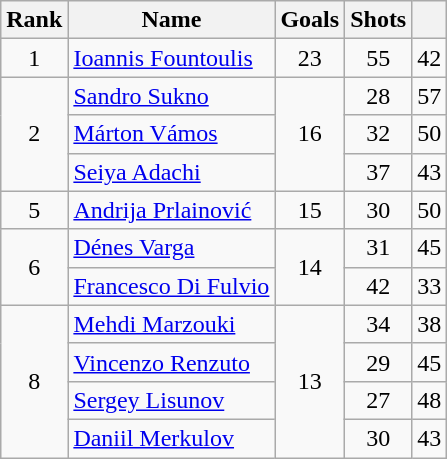<table class="wikitable sortable" style="text-align: center;">
<tr>
<th>Rank</th>
<th>Name</th>
<th>Goals</th>
<th>Shots</th>
<th></th>
</tr>
<tr>
<td>1</td>
<td align="left"> <a href='#'>Ioannis Fountoulis</a></td>
<td>23</td>
<td>55</td>
<td>42</td>
</tr>
<tr>
<td rowspan=3>2</td>
<td align="left"> <a href='#'>Sandro Sukno</a></td>
<td rowspan=3>16</td>
<td>28</td>
<td>57</td>
</tr>
<tr>
<td align="left"> <a href='#'>Márton Vámos</a></td>
<td>32</td>
<td>50</td>
</tr>
<tr>
<td align="left"> <a href='#'>Seiya Adachi</a></td>
<td>37</td>
<td>43</td>
</tr>
<tr>
<td>5</td>
<td align="left"> <a href='#'>Andrija Prlainović</a></td>
<td>15</td>
<td>30</td>
<td>50</td>
</tr>
<tr>
<td rowspan=2>6</td>
<td align="left"> <a href='#'>Dénes Varga</a></td>
<td rowspan=2>14</td>
<td>31</td>
<td>45</td>
</tr>
<tr>
<td align="left"> <a href='#'>Francesco Di Fulvio</a></td>
<td>42</td>
<td>33</td>
</tr>
<tr>
<td rowspan=4>8</td>
<td align="left"> <a href='#'>Mehdi Marzouki</a></td>
<td rowspan=4>13</td>
<td>34</td>
<td>38</td>
</tr>
<tr>
<td align="left"> <a href='#'>Vincenzo Renzuto</a></td>
<td>29</td>
<td>45</td>
</tr>
<tr>
<td align="left"> <a href='#'>Sergey Lisunov</a></td>
<td>27</td>
<td>48</td>
</tr>
<tr>
<td align="left"> <a href='#'>Daniil Merkulov</a></td>
<td>30</td>
<td>43</td>
</tr>
</table>
